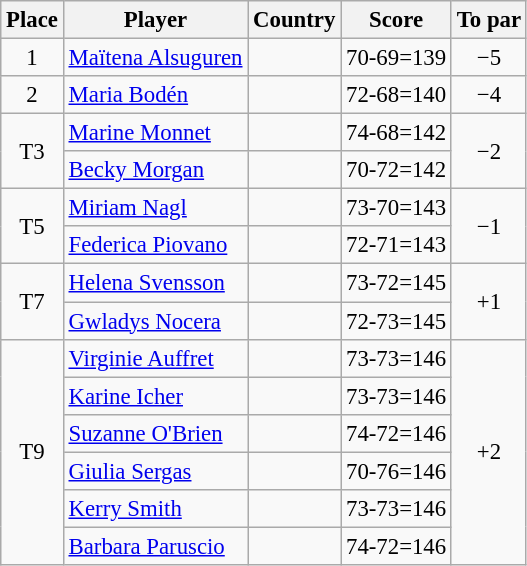<table class="wikitable" style="font-size:95%;">
<tr>
<th>Place</th>
<th>Player</th>
<th>Country</th>
<th>Score</th>
<th>To par</th>
</tr>
<tr>
<td align="center">1</td>
<td><a href='#'>Maïtena Alsuguren</a></td>
<td></td>
<td align="center">70-69=139</td>
<td align="center">−5</td>
</tr>
<tr>
<td align="center">2</td>
<td><a href='#'>Maria Bodén</a></td>
<td></td>
<td align="center">72-68=140</td>
<td align="center">−4</td>
</tr>
<tr>
<td rowspan="2" align="center">T3</td>
<td><a href='#'>Marine Monnet</a></td>
<td></td>
<td align="center">74-68=142</td>
<td rowspan="2" align="center">−2</td>
</tr>
<tr>
<td><a href='#'>Becky Morgan</a></td>
<td></td>
<td align="center">70-72=142</td>
</tr>
<tr>
<td rowspan="2" align="center">T5</td>
<td><a href='#'>Miriam Nagl</a></td>
<td></td>
<td align="center">73-70=143</td>
<td rowspan="2" align="center">−1</td>
</tr>
<tr>
<td><a href='#'>Federica Piovano</a></td>
<td></td>
<td align="center">72-71=143</td>
</tr>
<tr>
<td rowspan="2" align="center">T7</td>
<td><a href='#'>Helena Svensson</a></td>
<td></td>
<td align="center">73-72=145</td>
<td rowspan="2" align="center">+1</td>
</tr>
<tr>
<td><a href='#'>Gwladys Nocera</a></td>
<td></td>
<td align="center">72-73=145</td>
</tr>
<tr>
<td rowspan="6" align=center>T9</td>
<td><a href='#'>Virginie Auffret</a></td>
<td></td>
<td align=center>73-73=146</td>
<td rowspan="6" align=center>+2</td>
</tr>
<tr>
<td><a href='#'>Karine Icher</a></td>
<td></td>
<td align=center>73-73=146</td>
</tr>
<tr>
<td><a href='#'>Suzanne O'Brien</a></td>
<td></td>
<td align=center>74-72=146</td>
</tr>
<tr>
<td><a href='#'>Giulia Sergas</a></td>
<td></td>
<td>70-76=146</td>
</tr>
<tr>
<td><a href='#'>Kerry Smith</a></td>
<td></td>
<td align=center>73-73=146</td>
</tr>
<tr>
<td><a href='#'>Barbara Paruscio</a></td>
<td></td>
<td align=center>74-72=146</td>
</tr>
</table>
